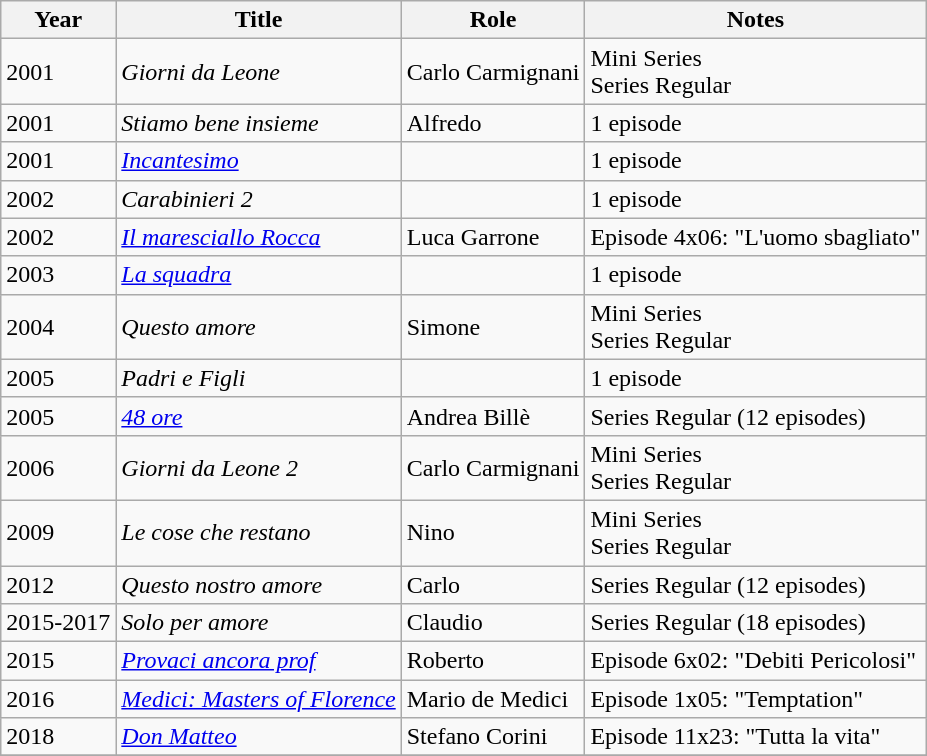<table class="wikitable sortable">
<tr>
<th>Year</th>
<th>Title</th>
<th>Role</th>
<th class="unsortable">Notes</th>
</tr>
<tr>
<td>2001</td>
<td><em>Giorni da Leone</em></td>
<td>Carlo Carmignani</td>
<td>Mini Series<br>Series Regular</td>
</tr>
<tr>
<td>2001</td>
<td><em>Stiamo bene insieme</em></td>
<td>Alfredo</td>
<td>1 episode</td>
</tr>
<tr>
<td>2001</td>
<td><em><a href='#'>Incantesimo</a></em></td>
<td></td>
<td>1 episode</td>
</tr>
<tr>
<td>2002</td>
<td><em>Carabinieri 2</em></td>
<td></td>
<td>1 episode</td>
</tr>
<tr>
<td>2002</td>
<td><em><a href='#'>Il maresciallo Rocca</a></em></td>
<td>Luca Garrone</td>
<td>Episode 4x06: "L'uomo sbagliato"</td>
</tr>
<tr>
<td>2003</td>
<td><em><a href='#'>La squadra</a></em></td>
<td></td>
<td>1 episode</td>
</tr>
<tr>
<td>2004</td>
<td><em>Questo amore</em></td>
<td>Simone</td>
<td>Mini Series<br>Series Regular</td>
</tr>
<tr>
<td>2005</td>
<td><em>Padri e Figli</em></td>
<td></td>
<td>1 episode</td>
</tr>
<tr>
<td>2005</td>
<td><em><a href='#'>48 ore</a></em></td>
<td>Andrea Billè</td>
<td>Series Regular (12 episodes)</td>
</tr>
<tr>
<td>2006</td>
<td><em>Giorni da Leone 2</em></td>
<td>Carlo Carmignani</td>
<td>Mini Series<br>Series Regular</td>
</tr>
<tr>
<td>2009</td>
<td><em>Le cose che restano</em></td>
<td>Nino</td>
<td>Mini Series<br>Series Regular</td>
</tr>
<tr>
<td>2012</td>
<td><em>Questo nostro amore</em></td>
<td>Carlo</td>
<td>Series Regular (12 episodes)</td>
</tr>
<tr>
<td>2015-2017</td>
<td><em>Solo per amore</em></td>
<td>Claudio</td>
<td>Series Regular (18 episodes)</td>
</tr>
<tr>
<td>2015</td>
<td><em><a href='#'>Provaci ancora prof</a></em></td>
<td>Roberto</td>
<td>Episode 6x02: "Debiti Pericolosi"</td>
</tr>
<tr>
<td>2016</td>
<td><em><a href='#'>Medici: Masters of Florence</a></em></td>
<td>Mario de Medici</td>
<td>Episode 1x05: "Temptation"</td>
</tr>
<tr>
<td>2018</td>
<td><em><a href='#'>Don Matteo</a></em></td>
<td>Stefano Corini</td>
<td>Episode 11x23: "Tutta la vita"</td>
</tr>
<tr>
</tr>
</table>
